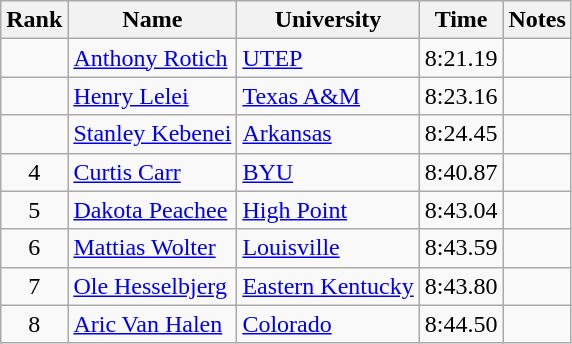<table class="wikitable sortable" style="text-align:center">
<tr>
<th>Rank</th>
<th>Name</th>
<th>University</th>
<th>Time</th>
<th>Notes</th>
</tr>
<tr>
<td></td>
<td align=left><a href='#'>Anthony Rotich</a> </td>
<td align=left><a href='#'>UTEP</a></td>
<td>8:21.19</td>
<td></td>
</tr>
<tr>
<td></td>
<td align=left><a href='#'>Henry Lelei</a></td>
<td align=left><a href='#'>Texas A&M</a></td>
<td>8:23.16</td>
<td></td>
</tr>
<tr>
<td></td>
<td align=left><a href='#'>Stanley Kebenei</a></td>
<td align=left><a href='#'>Arkansas</a></td>
<td>8:24.45</td>
<td></td>
</tr>
<tr>
<td>4</td>
<td align=left><a href='#'>Curtis Carr</a></td>
<td align=left><a href='#'>BYU</a></td>
<td>8:40.87</td>
<td></td>
</tr>
<tr>
<td>5</td>
<td align=left><a href='#'>Dakota Peachee</a></td>
<td align=left><a href='#'>High Point</a></td>
<td>8:43.04</td>
<td></td>
</tr>
<tr>
<td>6</td>
<td align=left><a href='#'>Mattias Wolter</a> </td>
<td align=left><a href='#'>Louisville</a></td>
<td>8:43.59</td>
<td></td>
</tr>
<tr>
<td>7</td>
<td align=left><a href='#'>Ole Hesselbjerg</a> </td>
<td align=left><a href='#'>Eastern Kentucky</a></td>
<td>8:43.80</td>
<td></td>
</tr>
<tr>
<td>8</td>
<td align=left><a href='#'>Aric Van Halen</a></td>
<td align=left><a href='#'>Colorado</a></td>
<td>8:44.50</td>
<td></td>
</tr>
</table>
